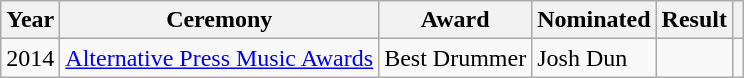<table class="wikitable sortable">
<tr>
<th>Year</th>
<th>Ceremony</th>
<th>Award</th>
<th>Nominated</th>
<th>Result</th>
<th></th>
</tr>
<tr>
<td rowspan="1">2014</td>
<td rowspan="1"><a href='#'>Alternative Press Music Awards</a></td>
<td>Best Drummer</td>
<td>Josh Dun</td>
<td></td>
<td rowspan="1"></td>
</tr>
</table>
